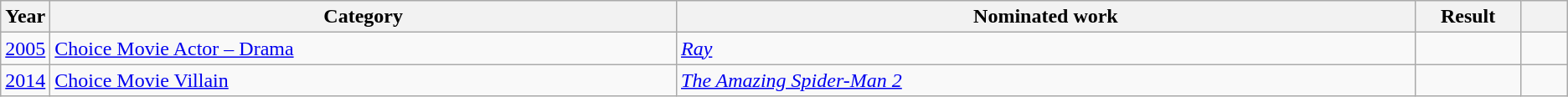<table class=wikitable>
<tr>
<th scope="col" style="width:1em;">Year</th>
<th scope="col" style="width:33em;">Category</th>
<th scope="col" style="width:39em;">Nominated work</th>
<th scope="col" style="width:5em;">Result</th>
<th scope="col" style="width:2em;"></th>
</tr>
<tr>
<td><a href='#'>2005</a></td>
<td><a href='#'>Choice Movie Actor – Drama</a></td>
<td><em><a href='#'>Ray</a></em></td>
<td></td>
<td></td>
</tr>
<tr>
<td><a href='#'>2014</a></td>
<td><a href='#'>Choice Movie Villain</a></td>
<td><em><a href='#'>The Amazing Spider-Man 2</a></em></td>
<td></td>
<td></td>
</tr>
</table>
